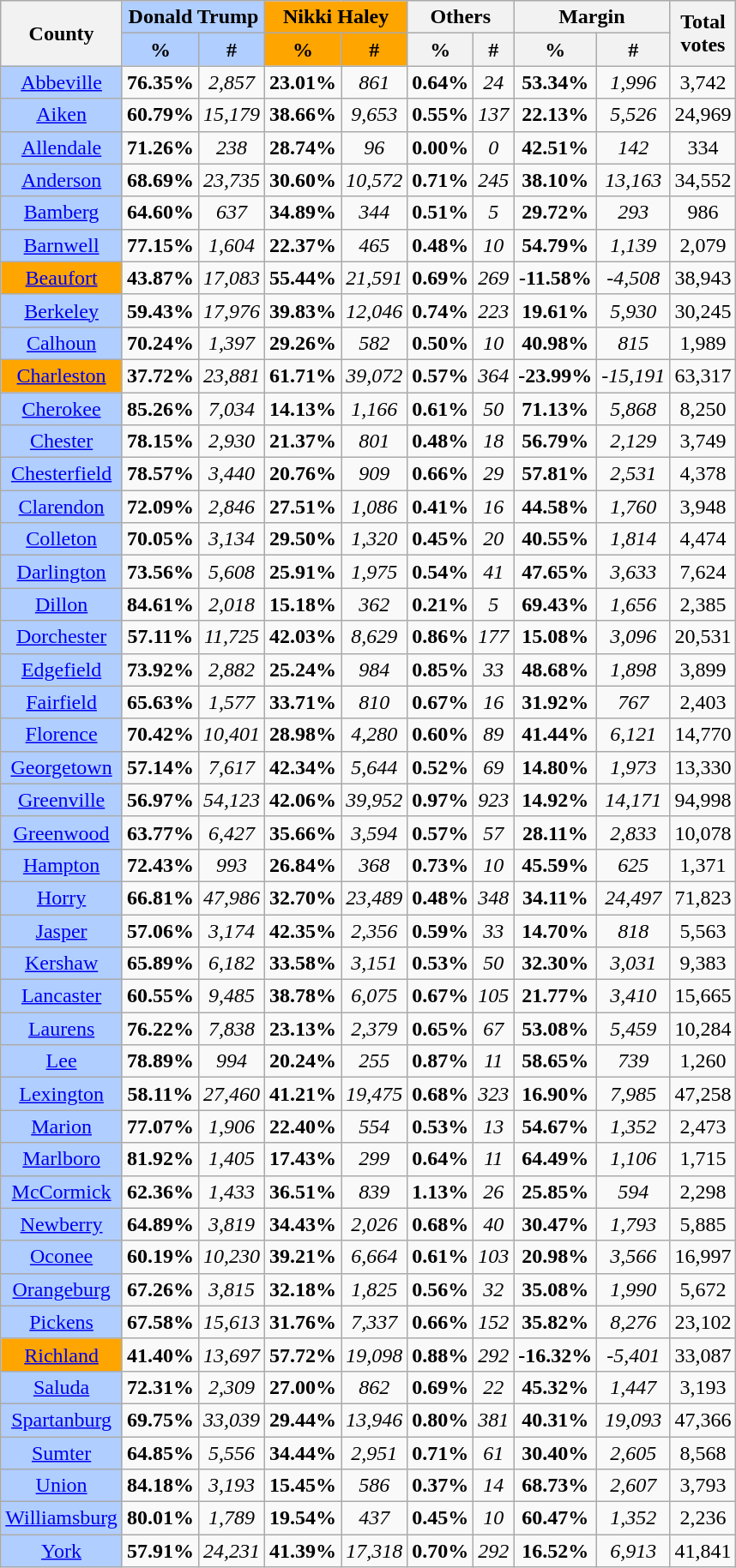<table class="wikitable sortable" style="text-align:center;">
<tr>
<th rowspan="2">County</th>
<th colspan="2" style="background:#B0CEFF;">Donald Trump</th>
<th colspan="2" style="background:#FFA500;">Nikki Haley</th>
<th colspan="2">Others</th>
<th colspan="2">Margin</th>
<th rowspan="2">Total<br>votes</th>
</tr>
<tr>
<th style="background:#B0CEFF">%</th>
<th style="background:#B0CEFF">#</th>
<th style="background:#FFA500;">%</th>
<th style="background:#FFA500;">#</th>
<th>%</th>
<th>#</th>
<th>%</th>
<th>#</th>
</tr>
<tr>
<td style="background:#B0CEFF"><a href='#'>Abbeville</a></td>
<td><strong>76.35%</strong></td>
<td><em>2,857</em></td>
<td><strong>23.01%</strong></td>
<td><em>861</em></td>
<td><strong>0.64%</strong></td>
<td><em>24</em></td>
<td><strong>53.34%</strong></td>
<td><em>1,996</em></td>
<td>3,742</td>
</tr>
<tr>
<td style="background:#B0CEFF"><a href='#'>Aiken</a></td>
<td><strong>60.79%</strong></td>
<td><em>15,179</em></td>
<td><strong>38.66%</strong></td>
<td><em>9,653</em></td>
<td><strong>0.55%</strong></td>
<td><em>137</em></td>
<td><strong>22.13%</strong></td>
<td><em>5,526</em></td>
<td>24,969</td>
</tr>
<tr>
<td style="background:#B0CEFF"><a href='#'>Allendale</a></td>
<td><strong>71.26%</strong></td>
<td><em>238</em></td>
<td><strong>28.74%</strong></td>
<td><em>96</em></td>
<td><strong>0.00%</strong></td>
<td><em>0</em></td>
<td><strong>42.51%</strong></td>
<td><em>142</em></td>
<td>334</td>
</tr>
<tr>
<td style="background:#B0CEFF"><a href='#'>Anderson</a></td>
<td><strong>68.69%</strong></td>
<td><em>23,735</em></td>
<td><strong>30.60%</strong></td>
<td><em>10,572</em></td>
<td><strong>0.71%</strong></td>
<td><em>245</em></td>
<td><strong>38.10%</strong></td>
<td><em>13,163</em></td>
<td>34,552</td>
</tr>
<tr>
<td style="background:#B0CEFF"><a href='#'>Bamberg</a></td>
<td><strong>64.60%</strong></td>
<td><em>637</em></td>
<td><strong>34.89%</strong></td>
<td><em>344</em></td>
<td><strong>0.51%</strong></td>
<td><em>5</em></td>
<td><strong>29.72%</strong></td>
<td><em>293</em></td>
<td>986</td>
</tr>
<tr>
<td style="background:#B0CEFF"><a href='#'>Barnwell</a></td>
<td><strong>77.15%</strong></td>
<td><em>1,604</em></td>
<td><strong>22.37%</strong></td>
<td><em>465</em></td>
<td><strong>0.48%</strong></td>
<td><em>10</em></td>
<td><strong>54.79%</strong></td>
<td><em>1,139</em></td>
<td>2,079</td>
</tr>
<tr>
<td style="background:#FFA500"><a href='#'>Beaufort</a></td>
<td><strong>43.87%</strong></td>
<td><em>17,083</em></td>
<td><strong>55.44%</strong></td>
<td><em>21,591</em></td>
<td><strong>0.69%</strong></td>
<td><em>269</em></td>
<td><strong>-11.58%</strong></td>
<td><em>-4,508</em></td>
<td>38,943</td>
</tr>
<tr>
<td style="background:#B0CEFF"><a href='#'>Berkeley</a></td>
<td><strong>59.43%</strong></td>
<td><em>17,976</em></td>
<td><strong>39.83%</strong></td>
<td><em>12,046</em></td>
<td><strong>0.74%</strong></td>
<td><em>223</em></td>
<td><strong>19.61%</strong></td>
<td><em>5,930</em></td>
<td>30,245</td>
</tr>
<tr>
<td style="background:#B0CEFF"><a href='#'>Calhoun</a></td>
<td><strong>70.24%</strong></td>
<td><em>1,397</em></td>
<td><strong>29.26%</strong></td>
<td><em>582</em></td>
<td><strong>0.50%</strong></td>
<td><em>10</em></td>
<td><strong>40.98%</strong></td>
<td><em>815</em></td>
<td>1,989</td>
</tr>
<tr>
<td style="background:#FFA500"><a href='#'>Charleston</a></td>
<td><strong>37.72%</strong></td>
<td><em>23,881</em></td>
<td><strong>61.71%</strong></td>
<td><em>39,072</em></td>
<td><strong>0.57%</strong></td>
<td><em>364</em></td>
<td><strong>-23.99%</strong></td>
<td><em>-15,191</em></td>
<td>63,317</td>
</tr>
<tr>
<td style="background:#B0CEFF"><a href='#'>Cherokee</a></td>
<td><strong>85.26%</strong></td>
<td><em>7,034</em></td>
<td><strong>14.13%</strong></td>
<td><em>1,166</em></td>
<td><strong>0.61%</strong></td>
<td><em>50</em></td>
<td><strong>71.13%</strong></td>
<td><em>5,868</em></td>
<td>8,250</td>
</tr>
<tr>
<td style="background:#B0CEFF"><a href='#'>Chester</a></td>
<td><strong>78.15%</strong></td>
<td><em>2,930</em></td>
<td><strong>21.37%</strong></td>
<td><em>801</em></td>
<td><strong>0.48%</strong></td>
<td><em>18</em></td>
<td><strong>56.79%</strong></td>
<td><em>2,129</em></td>
<td>3,749</td>
</tr>
<tr>
<td style="background:#B0CEFF"><a href='#'>Chesterfield</a></td>
<td><strong>78.57%</strong></td>
<td><em>3,440</em></td>
<td><strong>20.76%</strong></td>
<td><em>909</em></td>
<td><strong>0.66%</strong></td>
<td><em>29</em></td>
<td><strong>57.81%</strong></td>
<td><em>2,531</em></td>
<td>4,378</td>
</tr>
<tr>
<td style="background:#B0CEFF"><a href='#'>Clarendon</a></td>
<td><strong>72.09%</strong></td>
<td><em>2,846</em></td>
<td><strong>27.51%</strong></td>
<td><em>1,086</em></td>
<td><strong>0.41%</strong></td>
<td><em>16</em></td>
<td><strong>44.58%</strong></td>
<td><em>1,760</em></td>
<td>3,948</td>
</tr>
<tr>
<td style="background:#B0CEFF"><a href='#'>Colleton</a></td>
<td><strong>70.05%</strong></td>
<td><em>3,134</em></td>
<td><strong>29.50%</strong></td>
<td><em>1,320</em></td>
<td><strong>0.45%</strong></td>
<td><em>20</em></td>
<td><strong>40.55%</strong></td>
<td><em>1,814</em></td>
<td>4,474</td>
</tr>
<tr>
<td style="background:#B0CEFF"><a href='#'>Darlington</a></td>
<td><strong>73.56%</strong></td>
<td><em>5,608</em></td>
<td><strong>25.91%</strong></td>
<td><em>1,975</em></td>
<td><strong>0.54%</strong></td>
<td><em>41</em></td>
<td><strong>47.65%</strong></td>
<td><em>3,633</em></td>
<td>7,624</td>
</tr>
<tr>
<td style="background:#B0CEFF"><a href='#'>Dillon</a></td>
<td><strong>84.61%</strong></td>
<td><em>2,018</em></td>
<td><strong>15.18%</strong></td>
<td><em>362</em></td>
<td><strong>0.21%</strong></td>
<td><em>5</em></td>
<td><strong>69.43%</strong></td>
<td><em>1,656</em></td>
<td>2,385</td>
</tr>
<tr>
<td style="background:#B0CEFF"><a href='#'>Dorchester</a></td>
<td><strong>57.11%</strong></td>
<td><em>11,725</em></td>
<td><strong>42.03%</strong></td>
<td><em>8,629</em></td>
<td><strong>0.86%</strong></td>
<td><em>177</em></td>
<td><strong>15.08%</strong></td>
<td><em>3,096</em></td>
<td>20,531</td>
</tr>
<tr>
<td style="background:#B0CEFF"><a href='#'>Edgefield</a></td>
<td><strong>73.92%</strong></td>
<td><em>2,882</em></td>
<td><strong>25.24%</strong></td>
<td><em>984</em></td>
<td><strong>0.85%</strong></td>
<td><em>33</em></td>
<td><strong>48.68%</strong></td>
<td><em>1,898</em></td>
<td>3,899</td>
</tr>
<tr>
<td style="background:#B0CEFF"><a href='#'>Fairfield</a></td>
<td><strong>65.63%</strong></td>
<td><em>1,577</em></td>
<td><strong>33.71%</strong></td>
<td><em>810</em></td>
<td><strong>0.67%</strong></td>
<td><em>16</em></td>
<td><strong>31.92%</strong></td>
<td><em>767</em></td>
<td>2,403</td>
</tr>
<tr>
<td style="background:#B0CEFF"><a href='#'>Florence</a></td>
<td><strong>70.42%</strong></td>
<td><em>10,401</em></td>
<td><strong>28.98%</strong></td>
<td><em>4,280</em></td>
<td><strong>0.60%</strong></td>
<td><em>89</em></td>
<td><strong>41.44%</strong></td>
<td><em>6,121</em></td>
<td>14,770</td>
</tr>
<tr>
<td style="background:#B0CEFF"><a href='#'>Georgetown</a></td>
<td><strong>57.14%</strong></td>
<td><em>7,617</em></td>
<td><strong>42.34%</strong></td>
<td><em>5,644</em></td>
<td><strong>0.52%</strong></td>
<td><em>69</em></td>
<td><strong>14.80%</strong></td>
<td><em>1,973</em></td>
<td>13,330</td>
</tr>
<tr>
<td style="background:#B0CEFF"><a href='#'>Greenville</a></td>
<td><strong>56.97%</strong></td>
<td><em>54,123</em></td>
<td><strong>42.06%</strong></td>
<td><em>39,952</em></td>
<td><strong>0.97%</strong></td>
<td><em>923</em></td>
<td><strong>14.92%</strong></td>
<td><em>14,171</em></td>
<td>94,998</td>
</tr>
<tr>
<td style="background:#B0CEFF"><a href='#'>Greenwood</a></td>
<td><strong>63.77%</strong></td>
<td><em>6,427</em></td>
<td><strong>35.66%</strong></td>
<td><em>3,594</em></td>
<td><strong>0.57%</strong></td>
<td><em>57</em></td>
<td><strong>28.11%</strong></td>
<td><em>2,833</em></td>
<td>10,078</td>
</tr>
<tr>
<td style="background:#B0CEFF"><a href='#'>Hampton</a></td>
<td><strong>72.43%</strong></td>
<td><em>993</em></td>
<td><strong>26.84%</strong></td>
<td><em>368</em></td>
<td><strong>0.73%</strong></td>
<td><em>10</em></td>
<td><strong>45.59%</strong></td>
<td><em>625</em></td>
<td>1,371</td>
</tr>
<tr>
<td style="background:#B0CEFF"><a href='#'>Horry</a></td>
<td><strong>66.81%</strong></td>
<td><em>47,986</em></td>
<td><strong>32.70%</strong></td>
<td><em>23,489</em></td>
<td><strong>0.48%</strong></td>
<td><em>348</em></td>
<td><strong>34.11%</strong></td>
<td><em>24,497</em></td>
<td>71,823</td>
</tr>
<tr>
<td style="background:#B0CEFF"><a href='#'>Jasper</a></td>
<td><strong>57.06%</strong></td>
<td><em>3,174</em></td>
<td><strong>42.35%</strong></td>
<td><em>2,356</em></td>
<td><strong>0.59%</strong></td>
<td><em>33</em></td>
<td><strong>14.70%</strong></td>
<td><em>818</em></td>
<td>5,563</td>
</tr>
<tr>
<td style="background:#B0CEFF"><a href='#'>Kershaw</a></td>
<td><strong>65.89%</strong></td>
<td><em>6,182</em></td>
<td><strong>33.58%</strong></td>
<td><em>3,151</em></td>
<td><strong>0.53%</strong></td>
<td><em>50</em></td>
<td><strong>32.30%</strong></td>
<td><em>3,031</em></td>
<td>9,383</td>
</tr>
<tr>
<td style="background:#B0CEFF"><a href='#'>Lancaster</a></td>
<td><strong>60.55%</strong></td>
<td><em>9,485</em></td>
<td><strong>38.78%</strong></td>
<td><em>6,075</em></td>
<td><strong>0.67%</strong></td>
<td><em>105</em></td>
<td><strong>21.77%</strong></td>
<td><em>3,410</em></td>
<td>15,665</td>
</tr>
<tr>
<td style="background:#B0CEFF"><a href='#'>Laurens</a></td>
<td><strong>76.22%</strong></td>
<td><em>7,838</em></td>
<td><strong>23.13%</strong></td>
<td><em>2,379</em></td>
<td><strong>0.65%</strong></td>
<td><em>67</em></td>
<td><strong>53.08%</strong></td>
<td><em>5,459</em></td>
<td>10,284</td>
</tr>
<tr>
<td style="background:#B0CEFF"><a href='#'>Lee</a></td>
<td><strong>78.89%</strong></td>
<td><em>994</em></td>
<td><strong>20.24%</strong></td>
<td><em>255</em></td>
<td><strong>0.87%</strong></td>
<td><em>11</em></td>
<td><strong>58.65%</strong></td>
<td><em>739</em></td>
<td>1,260</td>
</tr>
<tr>
<td style="background:#B0CEFF"><a href='#'>Lexington</a></td>
<td><strong>58.11%</strong></td>
<td><em>27,460</em></td>
<td><strong>41.21%</strong></td>
<td><em>19,475</em></td>
<td><strong>0.68%</strong></td>
<td><em>323</em></td>
<td><strong>16.90%</strong></td>
<td><em>7,985</em></td>
<td>47,258</td>
</tr>
<tr>
<td style="background:#B0CEFF"><a href='#'>Marion</a></td>
<td><strong>77.07%</strong></td>
<td><em>1,906</em></td>
<td><strong>22.40%</strong></td>
<td><em>554</em></td>
<td><strong>0.53%</strong></td>
<td><em>13</em></td>
<td><strong>54.67%</strong></td>
<td><em>1,352</em></td>
<td>2,473</td>
</tr>
<tr>
<td style="background:#B0CEFF"><a href='#'>Marlboro</a></td>
<td><strong>81.92%</strong></td>
<td><em>1,405</em></td>
<td><strong>17.43%</strong></td>
<td><em>299</em></td>
<td><strong>0.64%</strong></td>
<td><em>11</em></td>
<td><strong>64.49%</strong></td>
<td><em>1,106</em></td>
<td>1,715</td>
</tr>
<tr>
<td style="background:#B0CEFF"><a href='#'>McCormick</a></td>
<td><strong>62.36%</strong></td>
<td><em>1,433</em></td>
<td><strong>36.51%</strong></td>
<td><em>839</em></td>
<td><strong>1.13%</strong></td>
<td><em>26</em></td>
<td><strong>25.85%</strong></td>
<td><em>594</em></td>
<td>2,298</td>
</tr>
<tr>
<td style="background:#B0CEFF"><a href='#'>Newberry</a></td>
<td><strong>64.89%</strong></td>
<td><em>3,819</em></td>
<td><strong>34.43%</strong></td>
<td><em>2,026</em></td>
<td><strong>0.68%</strong></td>
<td><em>40</em></td>
<td><strong>30.47%</strong></td>
<td><em>1,793</em></td>
<td>5,885</td>
</tr>
<tr>
<td style="background:#B0CEFF"><a href='#'>Oconee</a></td>
<td><strong>60.19%</strong></td>
<td><em>10,230</em></td>
<td><strong>39.21%</strong></td>
<td><em>6,664</em></td>
<td><strong>0.61%</strong></td>
<td><em>103</em></td>
<td><strong>20.98%</strong></td>
<td><em>3,566</em></td>
<td>16,997</td>
</tr>
<tr>
<td style="background:#B0CEFF"><a href='#'>Orangeburg</a></td>
<td><strong>67.26%</strong></td>
<td><em>3,815</em></td>
<td><strong>32.18%</strong></td>
<td><em>1,825</em></td>
<td><strong>0.56%</strong></td>
<td><em>32</em></td>
<td><strong>35.08%</strong></td>
<td><em>1,990</em></td>
<td>5,672</td>
</tr>
<tr>
<td style="background:#B0CEFF"><a href='#'>Pickens</a></td>
<td><strong>67.58%</strong></td>
<td><em>15,613</em></td>
<td><strong>31.76%</strong></td>
<td><em>7,337</em></td>
<td><strong>0.66%</strong></td>
<td><em>152</em></td>
<td><strong>35.82%</strong></td>
<td><em>8,276</em></td>
<td>23,102</td>
</tr>
<tr>
<td style="background:#FFA500"><a href='#'>Richland</a></td>
<td><strong>41.40%</strong></td>
<td><em>13,697</em></td>
<td><strong>57.72%</strong></td>
<td><em>19,098</em></td>
<td><strong>0.88%</strong></td>
<td><em>292</em></td>
<td><strong>-16.32%</strong></td>
<td><em>-5,401</em></td>
<td>33,087</td>
</tr>
<tr>
<td style="background:#B0CEFF"><a href='#'>Saluda</a></td>
<td><strong>72.31%</strong></td>
<td><em>2,309</em></td>
<td><strong>27.00%</strong></td>
<td><em>862</em></td>
<td><strong>0.69%</strong></td>
<td><em>22</em></td>
<td><strong>45.32%</strong></td>
<td><em>1,447</em></td>
<td>3,193</td>
</tr>
<tr>
<td style="background:#B0CEFF"><a href='#'>Spartanburg</a></td>
<td><strong>69.75%</strong></td>
<td><em>33,039</em></td>
<td><strong>29.44%</strong></td>
<td><em>13,946</em></td>
<td><strong>0.80%</strong></td>
<td><em>381</em></td>
<td><strong>40.31%</strong></td>
<td><em>19,093</em></td>
<td>47,366</td>
</tr>
<tr>
<td style="background:#B0CEFF"><a href='#'>Sumter</a></td>
<td><strong>64.85%</strong></td>
<td><em>5,556</em></td>
<td><strong>34.44%</strong></td>
<td><em>2,951</em></td>
<td><strong>0.71%</strong></td>
<td><em>61</em></td>
<td><strong>30.40%</strong></td>
<td><em>2,605</em></td>
<td>8,568</td>
</tr>
<tr>
<td style="background:#B0CEFF"><a href='#'>Union</a></td>
<td><strong>84.18%</strong></td>
<td><em>3,193</em></td>
<td><strong>15.45%</strong></td>
<td><em>586</em></td>
<td><strong>0.37%</strong></td>
<td><em>14</em></td>
<td><strong>68.73%</strong></td>
<td><em>2,607</em></td>
<td>3,793</td>
</tr>
<tr>
<td style="background:#B0CEFF"><a href='#'>Williamsburg</a></td>
<td><strong>80.01%</strong></td>
<td><em>1,789</em></td>
<td><strong>19.54%</strong></td>
<td><em>437</em></td>
<td><strong>0.45%</strong></td>
<td><em>10</em></td>
<td><strong>60.47%</strong></td>
<td><em>1,352</em></td>
<td>2,236</td>
</tr>
<tr>
<td style="background:#B0CEFF"><a href='#'>York</a></td>
<td><strong>57.91%</strong></td>
<td><em>24,231</em></td>
<td><strong>41.39%</strong></td>
<td><em>17,318</em></td>
<td><strong>0.70%</strong></td>
<td><em>292</em></td>
<td><strong>16.52%</strong></td>
<td><em>6,913</em></td>
<td>41,841</td>
</tr>
</table>
